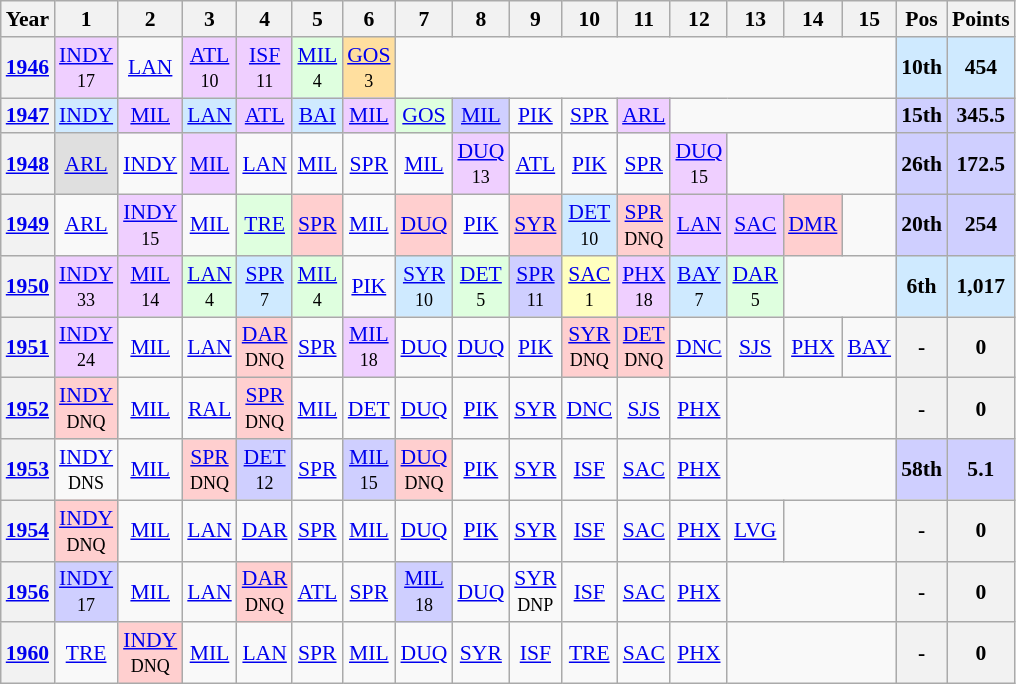<table class="wikitable" style="text-align:center; font-size:90%">
<tr>
<th>Year</th>
<th>1</th>
<th>2</th>
<th>3</th>
<th>4</th>
<th>5</th>
<th>6</th>
<th>7</th>
<th>8</th>
<th>9</th>
<th>10</th>
<th>11</th>
<th>12</th>
<th>13</th>
<th>14</th>
<th>15</th>
<th>Pos</th>
<th>Points</th>
</tr>
<tr>
<th rowspan=1><a href='#'>1946</a></th>
<td style="background:#EFCFFF;"><a href='#'>INDY</a><br><small>17</small></td>
<td><a href='#'>LAN</a></td>
<td style="background:#EFCFFF;"><a href='#'>ATL</a><br><small>10</small></td>
<td style="background:#EFCFFF;"><a href='#'>ISF</a><br><small>11</small></td>
<td style="background:#DFFFDF;"><a href='#'>MIL</a><br><small>4</small></td>
<td style="background:#FFDF9F;"><a href='#'>GOS</a><br><small>3</small></td>
<td colspan=9></td>
<th style="background:#CFEAFF;">10th</th>
<th style="background:#CFEAFF;">454</th>
</tr>
<tr>
<th><a href='#'>1947</a></th>
<td style="background:#CFEAFF;"><a href='#'>INDY</a><br></td>
<td style="background:#EFCFFF;"><a href='#'>MIL</a><br></td>
<td style="background:#CFEAFF;"><a href='#'>LAN</a><br></td>
<td style="background:#EFCFFF;"><a href='#'>ATL</a><br></td>
<td style="background:#CFEAFF;"><a href='#'>BAI</a><br></td>
<td style="background:#EFCFFF;"><a href='#'>MIL</a><br></td>
<td style="background:#DFFFDF;"><a href='#'>GOS</a><br></td>
<td style="background:#CFCFFF;"><a href='#'>MIL</a><br></td>
<td><a href='#'>PIK</a></td>
<td><a href='#'>SPR</a></td>
<td style="background:#EFCFFF;"><a href='#'>ARL</a><br></td>
<td colspan=4></td>
<th style="background:#CFCFFF;">15th</th>
<th style="background:#CFCFFF;">345.5</th>
</tr>
<tr>
<th rowspan=1><a href='#'>1948</a></th>
<td style="background:#DFDFDF;"><a href='#'>ARL</a><br></td>
<td><a href='#'>INDY</a></td>
<td style="background:#EFCFFF;"><a href='#'>MIL</a><br></td>
<td><a href='#'>LAN</a></td>
<td><a href='#'>MIL</a></td>
<td><a href='#'>SPR</a></td>
<td><a href='#'>MIL</a></td>
<td style="background:#EFCFFF;"><a href='#'>DUQ</a><br><small>13</small></td>
<td><a href='#'>ATL</a></td>
<td><a href='#'>PIK</a></td>
<td><a href='#'>SPR</a></td>
<td style="background:#EFCFFF;"><a href='#'>DUQ</a><br><small>15</small></td>
<td colspan=3></td>
<th style="background:#CFCFFF;">26th</th>
<th style="background:#CFCFFF;">172.5</th>
</tr>
<tr>
<th><a href='#'>1949</a></th>
<td><a href='#'>ARL</a></td>
<td style="background:#EFCFFF;"><a href='#'>INDY</a><br><small>15</small></td>
<td><a href='#'>MIL</a><br></td>
<td style="background:#DFFFDF;"><a href='#'>TRE</a><br></td>
<td style="background:#FFCFCF;"><a href='#'>SPR</a><br></td>
<td><a href='#'>MIL</a><br></td>
<td style="background:#FFCFCF;"><a href='#'>DUQ</a><br></td>
<td><a href='#'>PIK</a></td>
<td style="background:#FFCFCF;"><a href='#'>SYR</a><br></td>
<td style="background:#CFEAFF;"><a href='#'>DET</a><br><small>10</small></td>
<td style="background:#FFCFCF;"><a href='#'>SPR</a><br><small>DNQ</small></td>
<td style="background:#EFCFFF;"><a href='#'>LAN</a><br></td>
<td style="background:#EFCFFF;"><a href='#'>SAC</a><br></td>
<td style="background:#FFCFCF;"><a href='#'>DMR</a><br></td>
<td colspan=1></td>
<th style="background:#CFCFFF;">20th</th>
<th style="background:#CFCFFF;">254</th>
</tr>
<tr>
<th rowspan=1><a href='#'>1950</a></th>
<td style="background:#EFCFFF;"><a href='#'>INDY</a><br><small>33</small></td>
<td style="background:#EFCFFF;"><a href='#'>MIL</a><br><small>14</small></td>
<td style="background:#DFFFDF;"><a href='#'>LAN</a><br><small>4</small></td>
<td style="background:#CFEAFF;"><a href='#'>SPR</a><br><small>7</small></td>
<td style="background:#DFFFDF;"><a href='#'>MIL</a><br><small>4</small></td>
<td><a href='#'>PIK</a></td>
<td style="background:#CFEAFF;"><a href='#'>SYR</a><br><small>10</small></td>
<td style="background:#DFFFDF;"><a href='#'>DET</a><br><small>5</small></td>
<td style="background:#CFCFFF;"><a href='#'>SPR</a><br><small>11</small></td>
<td style="background:#FFFFBF;"><a href='#'>SAC</a><br><small>1</small></td>
<td style="background:#EFCFFF;"><a href='#'>PHX</a><br><small>18</small></td>
<td style="background:#CFEAFF;"><a href='#'>BAY</a><br><small>7</small></td>
<td style="background:#DFFFDF;"><a href='#'>DAR</a><br><small>5</small></td>
<td colspan=2></td>
<th style="background:#CFEAFF;">6th</th>
<th style="background:#CFEAFF;">1,017</th>
</tr>
<tr>
<th rowspan=1><a href='#'>1951</a></th>
<td style="background:#EFCFFF;"><a href='#'>INDY</a><br><small>24</small></td>
<td><a href='#'>MIL</a></td>
<td><a href='#'>LAN</a></td>
<td style="background:#FFCFCF;"><a href='#'>DAR</a><br><small>DNQ</small></td>
<td><a href='#'>SPR</a></td>
<td style="background:#EFCFFF;"><a href='#'>MIL</a><br><small>18</small></td>
<td><a href='#'>DUQ</a></td>
<td><a href='#'>DUQ</a></td>
<td><a href='#'>PIK</a></td>
<td style="background:#FFCFCF;"><a href='#'>SYR</a><br><small>DNQ</small></td>
<td style="background:#FFCFCF;"><a href='#'>DET</a><br><small>DNQ</small></td>
<td><a href='#'>DNC</a></td>
<td><a href='#'>SJS</a></td>
<td><a href='#'>PHX</a></td>
<td><a href='#'>BAY</a></td>
<th>-</th>
<th>0</th>
</tr>
<tr>
<th rowspan=1><a href='#'>1952</a></th>
<td style="background:#FFCFCF;"><a href='#'>INDY</a><br><small>DNQ</small></td>
<td><a href='#'>MIL</a></td>
<td><a href='#'>RAL</a></td>
<td style="background:#FFCFCF;"><a href='#'>SPR</a><br><small>DNQ</small></td>
<td><a href='#'>MIL</a></td>
<td><a href='#'>DET</a></td>
<td><a href='#'>DUQ</a></td>
<td><a href='#'>PIK</a></td>
<td><a href='#'>SYR</a></td>
<td><a href='#'>DNC</a></td>
<td><a href='#'>SJS</a></td>
<td><a href='#'>PHX</a></td>
<td colspan=3></td>
<th>-</th>
<th>0</th>
</tr>
<tr>
<th rowspan=1><a href='#'>1953</a></th>
<td><a href='#'>INDY</a><br><small>DNS</small></td>
<td><a href='#'>MIL</a></td>
<td style="background:#FFCFCF;"><a href='#'>SPR</a><br><small>DNQ</small></td>
<td style="background:#CFCFFF;"><a href='#'>DET</a><br><small>12</small></td>
<td><a href='#'>SPR</a></td>
<td style="background:#CFCFFF;"><a href='#'>MIL</a><br><small>15</small></td>
<td style="background:#FFCFCF;"><a href='#'>DUQ</a><br><small>DNQ</small></td>
<td><a href='#'>PIK</a></td>
<td><a href='#'>SYR</a></td>
<td><a href='#'>ISF</a></td>
<td><a href='#'>SAC</a></td>
<td><a href='#'>PHX</a></td>
<td colspan=3></td>
<th style="background:#CFCFFF;">58th</th>
<th style="background:#CFCFFF;">5.1</th>
</tr>
<tr>
<th rowspan=1><a href='#'>1954</a></th>
<td style="background:#FFCFCF;"><a href='#'>INDY</a><br><small>DNQ</small></td>
<td><a href='#'>MIL</a></td>
<td><a href='#'>LAN</a></td>
<td><a href='#'>DAR</a></td>
<td><a href='#'>SPR</a></td>
<td><a href='#'>MIL</a></td>
<td><a href='#'>DUQ</a></td>
<td><a href='#'>PIK</a></td>
<td><a href='#'>SYR</a></td>
<td><a href='#'>ISF</a></td>
<td><a href='#'>SAC</a></td>
<td><a href='#'>PHX</a></td>
<td><a href='#'>LVG</a></td>
<td colspan=2></td>
<th>-</th>
<th>0</th>
</tr>
<tr>
<th rowspan=1><a href='#'>1956</a></th>
<td style="background:#CFCFFF;"><a href='#'>INDY</a><br><small>17</small></td>
<td><a href='#'>MIL</a></td>
<td><a href='#'>LAN</a></td>
<td style="background:#FFCFCF;"><a href='#'>DAR</a><br><small>DNQ</small></td>
<td><a href='#'>ATL</a></td>
<td><a href='#'>SPR</a></td>
<td style="background:#CFCFFF;"><a href='#'>MIL</a><br><small>18</small></td>
<td><a href='#'>DUQ</a></td>
<td><a href='#'>SYR</a><br><small>DNP</small></td>
<td><a href='#'>ISF</a></td>
<td><a href='#'>SAC</a></td>
<td><a href='#'>PHX</a></td>
<td colspan=3></td>
<th>-</th>
<th>0</th>
</tr>
<tr>
<th><a href='#'>1960</a></th>
<td><a href='#'>TRE</a></td>
<td style="background:#FFCFCF;"><a href='#'>INDY</a><br><small>DNQ</small></td>
<td><a href='#'>MIL</a></td>
<td><a href='#'>LAN</a></td>
<td><a href='#'>SPR</a></td>
<td><a href='#'>MIL</a></td>
<td><a href='#'>DUQ</a></td>
<td><a href='#'>SYR</a></td>
<td><a href='#'>ISF</a></td>
<td><a href='#'>TRE</a></td>
<td><a href='#'>SAC</a></td>
<td><a href='#'>PHX</a></td>
<td colspan=3></td>
<th>-</th>
<th>0</th>
</tr>
</table>
